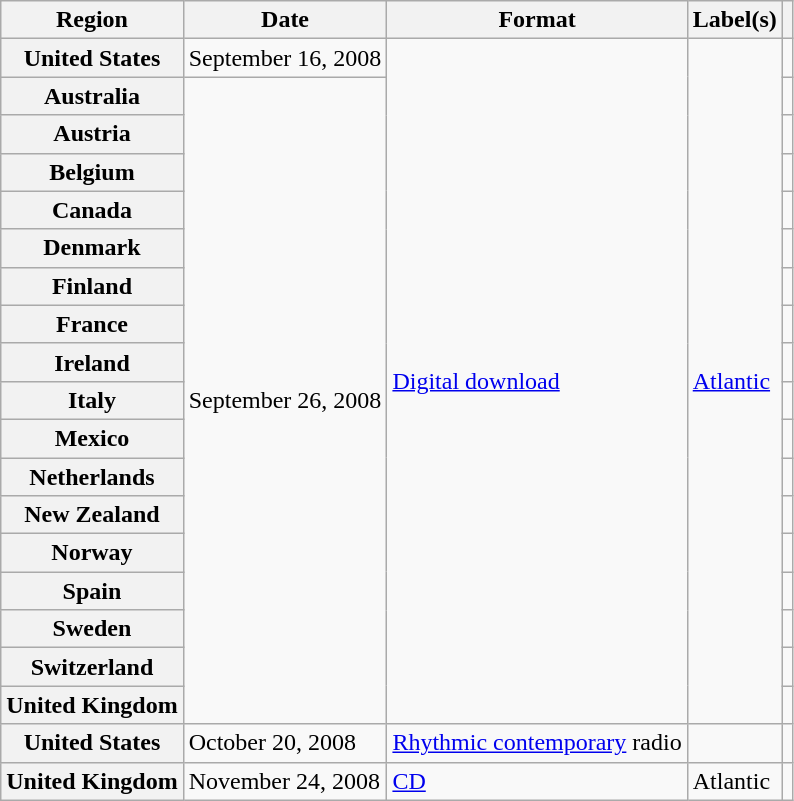<table class="wikitable plainrowheaders">
<tr>
<th scope="col">Region</th>
<th scope="col">Date</th>
<th scope="col">Format</th>
<th scope="col">Label(s)</th>
<th scope="col"></th>
</tr>
<tr>
<th scope="row">United States</th>
<td>September 16, 2008</td>
<td rowspan="18"><a href='#'>Digital download</a></td>
<td rowspan="18"><a href='#'>Atlantic</a></td>
<td align="center"></td>
</tr>
<tr>
<th scope="row">Australia</th>
<td rowspan="17">September 26, 2008</td>
<td align="center"></td>
</tr>
<tr>
<th scope="row">Austria</th>
<td align="center"></td>
</tr>
<tr>
<th scope="row">Belgium</th>
<td align="center"></td>
</tr>
<tr>
<th scope="row">Canada</th>
<td align="center"></td>
</tr>
<tr>
<th scope="row">Denmark</th>
<td align="center"></td>
</tr>
<tr>
<th scope="row">Finland</th>
<td align="center"></td>
</tr>
<tr>
<th scope="row">France</th>
<td align="center"></td>
</tr>
<tr>
<th scope="row">Ireland</th>
<td align="center"></td>
</tr>
<tr>
<th scope="row">Italy</th>
<td align="center"></td>
</tr>
<tr>
<th scope="row">Mexico</th>
<td align="center"></td>
</tr>
<tr>
<th scope="row">Netherlands</th>
<td align="center"></td>
</tr>
<tr>
<th scope="row">New Zealand</th>
<td align="center"></td>
</tr>
<tr>
<th scope="row">Norway</th>
<td align="center"></td>
</tr>
<tr>
<th scope="row">Spain</th>
<td align="center"></td>
</tr>
<tr>
<th scope="row">Sweden</th>
<td align="center"></td>
</tr>
<tr>
<th scope="row">Switzerland</th>
<td align="center"></td>
</tr>
<tr>
<th scope="row">United Kingdom</th>
<td align="center"></td>
</tr>
<tr>
<th scope="row">United States</th>
<td>October 20, 2008</td>
<td><a href='#'>Rhythmic contemporary</a> radio</td>
<td></td>
<td align="center"></td>
</tr>
<tr>
<th scope="row">United Kingdom</th>
<td>November 24, 2008</td>
<td><a href='#'>CD</a></td>
<td>Atlantic</td>
<td align="center"></td>
</tr>
</table>
